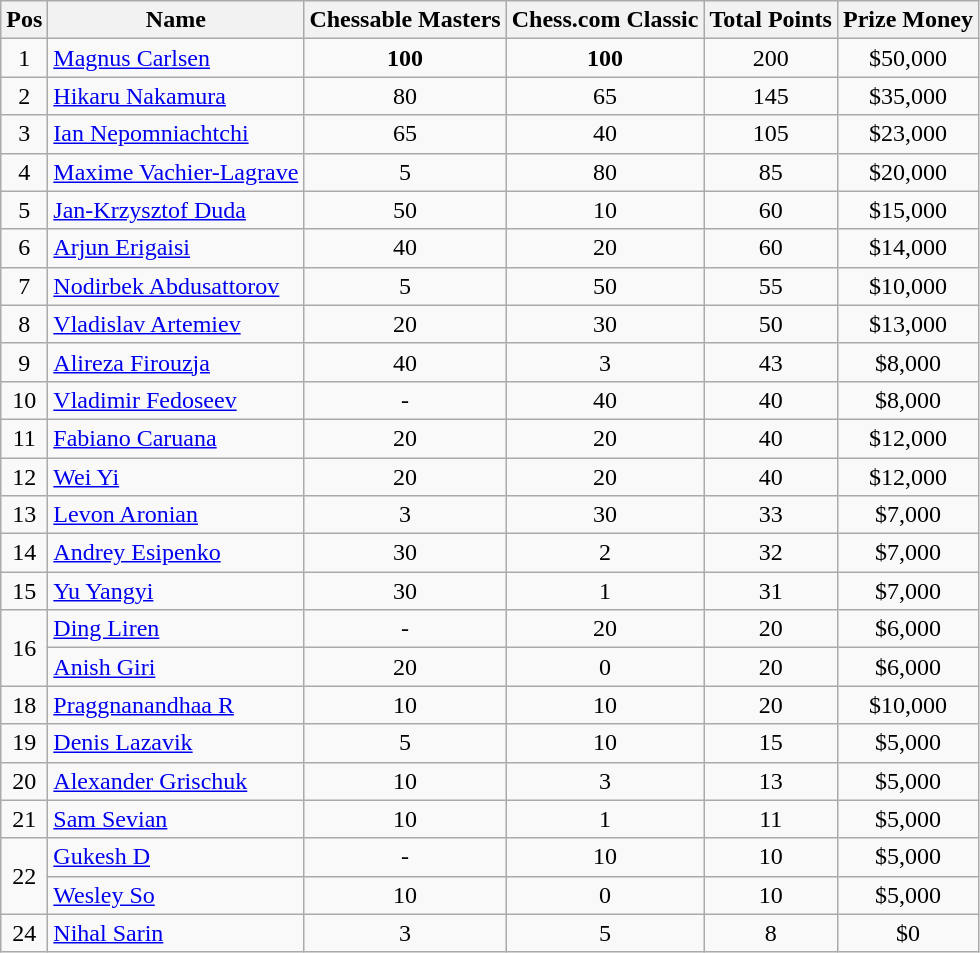<table class="wikitable sortable" style="text-align:center">
<tr>
<th>Pos</th>
<th>Name</th>
<th>Chessable Masters</th>
<th>Chess.com Classic</th>
<th>Total Points</th>
<th>Prize Money</th>
</tr>
<tr>
<td>1</td>
<td style="text-align:left;"> <a href='#'>Magnus Carlsen</a></td>
<td><strong>100</strong></td>
<td><strong>100</strong></td>
<td>200</td>
<td>$50,000</td>
</tr>
<tr>
<td>2</td>
<td style="text-align:left;"> <a href='#'>Hikaru Nakamura</a></td>
<td>80</td>
<td>65</td>
<td>145</td>
<td>$35,000</td>
</tr>
<tr>
<td>3</td>
<td style="text-align:left;"> <a href='#'>Ian Nepomniachtchi</a></td>
<td>65</td>
<td>40</td>
<td>105</td>
<td>$23,000</td>
</tr>
<tr>
<td>4</td>
<td style="text-align:left;"> <a href='#'>Maxime Vachier-Lagrave</a></td>
<td>5</td>
<td>80</td>
<td>85</td>
<td>$20,000</td>
</tr>
<tr>
<td>5</td>
<td style="text-align:left;"> <a href='#'>Jan-Krzysztof Duda</a></td>
<td>50</td>
<td>10</td>
<td>60</td>
<td>$15,000</td>
</tr>
<tr>
<td>6</td>
<td style="text-align:left;"> <a href='#'>Arjun Erigaisi</a></td>
<td>40</td>
<td>20</td>
<td>60</td>
<td>$14,000</td>
</tr>
<tr>
<td>7</td>
<td style="text-align:left;"> <a href='#'>Nodirbek Abdusattorov</a></td>
<td>5</td>
<td>50</td>
<td>55</td>
<td>$10,000</td>
</tr>
<tr>
<td>8</td>
<td style="text-align:left;"> <a href='#'>Vladislav Artemiev</a></td>
<td>20</td>
<td>30</td>
<td>50</td>
<td>$13,000</td>
</tr>
<tr>
<td>9</td>
<td style="text-align:left;"> <a href='#'>Alireza Firouzja</a></td>
<td>40</td>
<td>3</td>
<td>43</td>
<td>$8,000</td>
</tr>
<tr>
<td>10</td>
<td style="text-align:left;"> <a href='#'>Vladimir Fedoseev</a></td>
<td>-</td>
<td>40</td>
<td>40</td>
<td>$8,000</td>
</tr>
<tr>
<td>11</td>
<td style="text-align:left;"> <a href='#'>Fabiano Caruana</a></td>
<td>20</td>
<td>20</td>
<td>40</td>
<td>$12,000</td>
</tr>
<tr>
<td>12</td>
<td style="text-align:left;"> <a href='#'>Wei Yi</a></td>
<td>20</td>
<td>20</td>
<td>40</td>
<td>$12,000</td>
</tr>
<tr>
<td>13</td>
<td style="text-align:left;"> <a href='#'>Levon Aronian</a></td>
<td>3</td>
<td>30</td>
<td>33</td>
<td>$7,000</td>
</tr>
<tr>
<td>14</td>
<td style="text-align:left;"> <a href='#'>Andrey Esipenko</a></td>
<td>30</td>
<td>2</td>
<td>32</td>
<td>$7,000</td>
</tr>
<tr>
<td>15</td>
<td style="text-align:left;"> <a href='#'>Yu Yangyi</a></td>
<td>30</td>
<td>1</td>
<td>31</td>
<td>$7,000</td>
</tr>
<tr>
<td rowspan=2>16</td>
<td style="text-align:left;"> <a href='#'>Ding Liren</a></td>
<td>-</td>
<td>20</td>
<td>20</td>
<td>$6,000</td>
</tr>
<tr>
<td style="text-align:left;"> <a href='#'>Anish Giri</a></td>
<td>20</td>
<td>0</td>
<td>20</td>
<td>$6,000</td>
</tr>
<tr>
<td>18</td>
<td style="text-align:left;"> <a href='#'>Praggnanandhaa R</a></td>
<td>10</td>
<td>10</td>
<td>20</td>
<td>$10,000</td>
</tr>
<tr>
<td>19</td>
<td style="text-align:left;"> <a href='#'>Denis Lazavik</a></td>
<td>5</td>
<td>10</td>
<td>15</td>
<td>$5,000</td>
</tr>
<tr>
<td>20</td>
<td style="text-align:left;"> <a href='#'>Alexander Grischuk</a></td>
<td>10</td>
<td>3</td>
<td>13</td>
<td>$5,000</td>
</tr>
<tr>
<td>21</td>
<td style="text-align:left;"> <a href='#'>Sam Sevian</a></td>
<td>10</td>
<td>1</td>
<td>11</td>
<td>$5,000</td>
</tr>
<tr>
<td rowspan=2>22</td>
<td style="text-align:left;"> <a href='#'>Gukesh D</a></td>
<td>-</td>
<td>10</td>
<td>10</td>
<td>$5,000</td>
</tr>
<tr>
<td style="text-align:left;"> <a href='#'>Wesley So</a></td>
<td>10</td>
<td>0</td>
<td>10</td>
<td>$5,000</td>
</tr>
<tr>
<td>24</td>
<td style="text-align:left;"> <a href='#'>Nihal Sarin</a></td>
<td>3</td>
<td>5</td>
<td>8</td>
<td>$0</td>
</tr>
</table>
